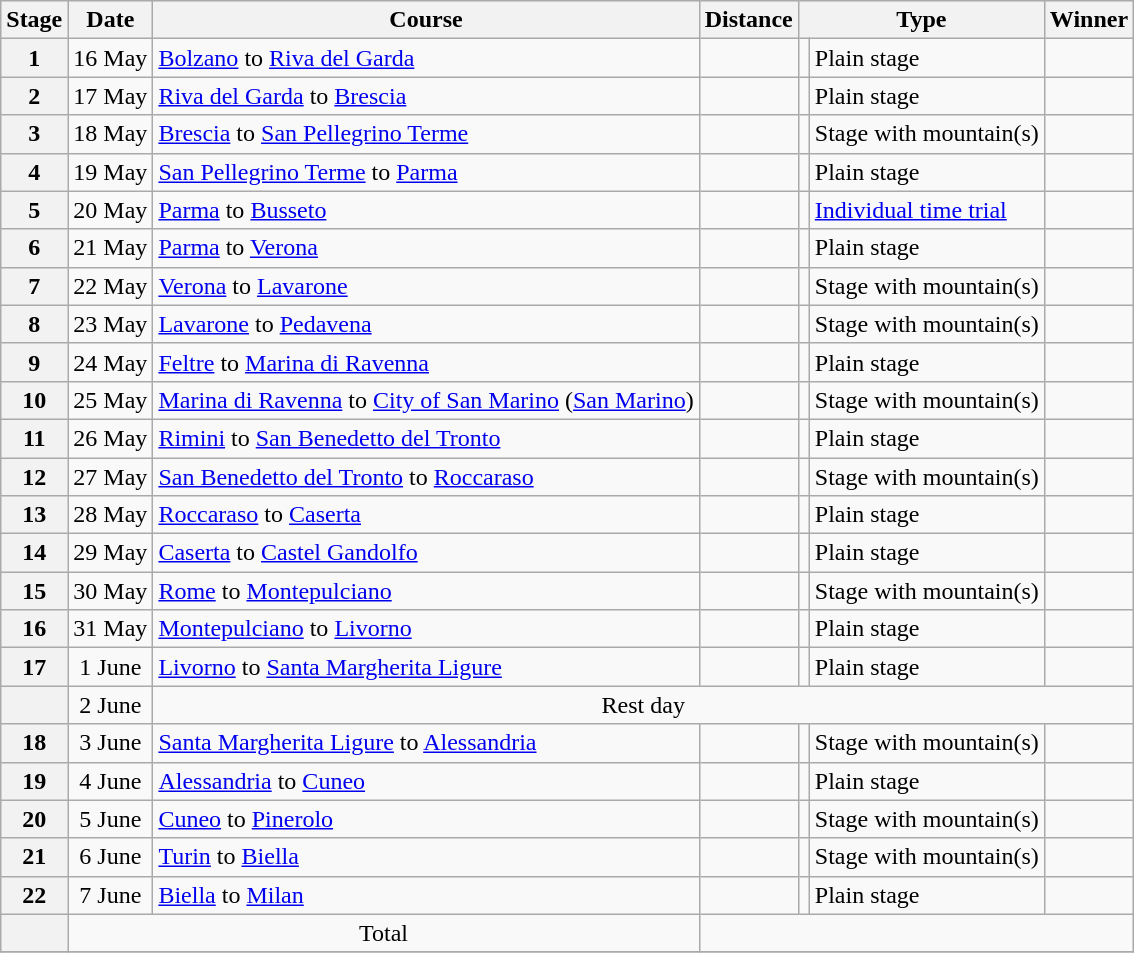<table class="wikitable">
<tr style="background:#efefef;">
<th>Stage</th>
<th>Date</th>
<th>Course</th>
<th>Distance</th>
<th colspan="2">Type</th>
<th>Winner</th>
</tr>
<tr>
<th style="text-align:center">1</th>
<td style="text-align:center;">16 May</td>
<td><a href='#'>Bolzano</a> to <a href='#'>Riva del Garda</a></td>
<td style="text-align:center;"></td>
<td style="text-align:center;"></td>
<td>Plain stage</td>
<td></td>
</tr>
<tr>
<th style="text-align:center">2</th>
<td style="text-align:center;">17 May</td>
<td><a href='#'>Riva del Garda</a> to <a href='#'>Brescia</a></td>
<td style="text-align:center;"></td>
<td style="text-align:center;"></td>
<td>Plain stage</td>
<td></td>
</tr>
<tr>
<th style="text-align:center">3</th>
<td style="text-align:center;">18 May</td>
<td><a href='#'>Brescia</a> to <a href='#'>San Pellegrino Terme</a></td>
<td style="text-align:center;"></td>
<td style="text-align:center;"></td>
<td>Stage with mountain(s)</td>
<td></td>
</tr>
<tr>
<th style="text-align:center">4</th>
<td style="text-align:center;">19 May</td>
<td><a href='#'>San Pellegrino Terme</a> to <a href='#'>Parma</a></td>
<td style="text-align:center;"></td>
<td style="text-align:center;"></td>
<td>Plain stage</td>
<td></td>
</tr>
<tr>
<th style="text-align:center">5</th>
<td style="text-align:center;">20 May</td>
<td><a href='#'>Parma</a> to <a href='#'>Busseto</a></td>
<td style="text-align:center;"></td>
<td style="text-align:center;"></td>
<td><a href='#'>Individual time trial</a></td>
<td></td>
</tr>
<tr>
<th style="text-align:center">6</th>
<td style="text-align:center;">21 May</td>
<td><a href='#'>Parma</a> to <a href='#'>Verona</a></td>
<td style="text-align:center;"></td>
<td style="text-align:center;"></td>
<td>Plain stage</td>
<td></td>
</tr>
<tr>
<th style="text-align:center">7</th>
<td style="text-align:center;">22 May</td>
<td><a href='#'>Verona</a> to <a href='#'>Lavarone</a></td>
<td style="text-align:center;"></td>
<td style="text-align:center;"></td>
<td>Stage with mountain(s)</td>
<td></td>
</tr>
<tr>
<th style="text-align:center">8</th>
<td style="text-align:center;">23 May</td>
<td><a href='#'>Lavarone</a> to <a href='#'>Pedavena</a></td>
<td style="text-align:center;"></td>
<td style="text-align:center;"></td>
<td>Stage with mountain(s)</td>
<td></td>
</tr>
<tr>
<th style="text-align:center">9</th>
<td style="text-align:center;">24 May</td>
<td><a href='#'>Feltre</a> to <a href='#'>Marina di Ravenna</a></td>
<td style="text-align:center;"></td>
<td style="text-align:center;"></td>
<td>Plain stage</td>
<td></td>
</tr>
<tr>
<th style="text-align:center">10</th>
<td style="text-align:center;">25 May</td>
<td><a href='#'>Marina di Ravenna</a> to <a href='#'>City of San Marino</a> (<a href='#'>San Marino</a>)</td>
<td style="text-align:center;"></td>
<td style="text-align:center;"></td>
<td>Stage with mountain(s)</td>
<td></td>
</tr>
<tr>
<th style="text-align:center">11</th>
<td style="text-align:center;">26 May</td>
<td><a href='#'>Rimini</a> to <a href='#'>San Benedetto del Tronto</a></td>
<td style="text-align:center;"></td>
<td style="text-align:center;"></td>
<td>Plain stage</td>
<td></td>
</tr>
<tr>
<th style="text-align:center">12</th>
<td style="text-align:center;">27 May</td>
<td><a href='#'>San Benedetto del Tronto</a> to <a href='#'>Roccaraso</a></td>
<td style="text-align:center;"></td>
<td style="text-align:center;"></td>
<td>Stage with mountain(s)</td>
<td></td>
</tr>
<tr>
<th style="text-align:center">13</th>
<td style="text-align:center;">28 May</td>
<td><a href='#'>Roccaraso</a> to <a href='#'>Caserta</a></td>
<td style="text-align:center;"></td>
<td style="text-align:center;"></td>
<td>Plain stage</td>
<td></td>
</tr>
<tr>
<th style="text-align:center">14</th>
<td style="text-align:center;">29 May</td>
<td><a href='#'>Caserta</a> to <a href='#'>Castel Gandolfo</a></td>
<td style="text-align:center;"></td>
<td style="text-align:center;"></td>
<td>Plain stage</td>
<td></td>
</tr>
<tr>
<th style="text-align:center">15</th>
<td style="text-align:center;">30 May</td>
<td><a href='#'>Rome</a> to <a href='#'>Montepulciano</a></td>
<td style="text-align:center;"></td>
<td style="text-align:center;"></td>
<td>Stage with mountain(s)</td>
<td></td>
</tr>
<tr>
<th style="text-align:center">16</th>
<td style="text-align:center;">31 May</td>
<td><a href='#'>Montepulciano</a> to <a href='#'>Livorno</a></td>
<td style="text-align:center;"></td>
<td style="text-align:center;"></td>
<td>Plain stage</td>
<td></td>
</tr>
<tr>
<th style="text-align:center">17</th>
<td style="text-align:center;">1 June</td>
<td><a href='#'>Livorno</a> to <a href='#'>Santa Margherita Ligure</a></td>
<td style="text-align:center;"></td>
<td style="text-align:center;"></td>
<td>Plain stage</td>
<td></td>
</tr>
<tr>
<th></th>
<td align="center">2 June</td>
<td colspan="6" align=center>Rest day</td>
</tr>
<tr>
<th style="text-align:center">18</th>
<td style="text-align:center;">3 June</td>
<td><a href='#'>Santa Margherita Ligure</a> to <a href='#'>Alessandria</a></td>
<td style="text-align:center;"></td>
<td style="text-align:center;"></td>
<td>Stage with mountain(s)</td>
<td></td>
</tr>
<tr>
<th style="text-align:center">19</th>
<td style="text-align:center;">4 June</td>
<td><a href='#'>Alessandria</a> to <a href='#'>Cuneo</a></td>
<td style="text-align:center;"></td>
<td style="text-align:center;"></td>
<td>Plain stage</td>
<td></td>
</tr>
<tr>
<th style="text-align:center">20</th>
<td style="text-align:center;">5 June</td>
<td><a href='#'>Cuneo</a> to <a href='#'>Pinerolo</a></td>
<td style="text-align:center;"></td>
<td style="text-align:center;"></td>
<td>Stage with mountain(s)</td>
<td></td>
</tr>
<tr>
<th style="text-align:center">21</th>
<td style="text-align:center;">6 June</td>
<td><a href='#'>Turin</a> to <a href='#'>Biella</a></td>
<td style="text-align:center;"></td>
<td style="text-align:center;"></td>
<td>Stage with mountain(s)</td>
<td></td>
</tr>
<tr>
<th style="text-align:center">22</th>
<td style="text-align:center;">7 June</td>
<td><a href='#'>Biella</a> to <a href='#'>Milan</a></td>
<td style="text-align:center;"></td>
<td style="text-align:center;"></td>
<td>Plain stage</td>
<td></td>
</tr>
<tr>
<th></th>
<td colspan="2" align=center>Total</td>
<td colspan="5" align="center"></td>
</tr>
<tr>
</tr>
</table>
